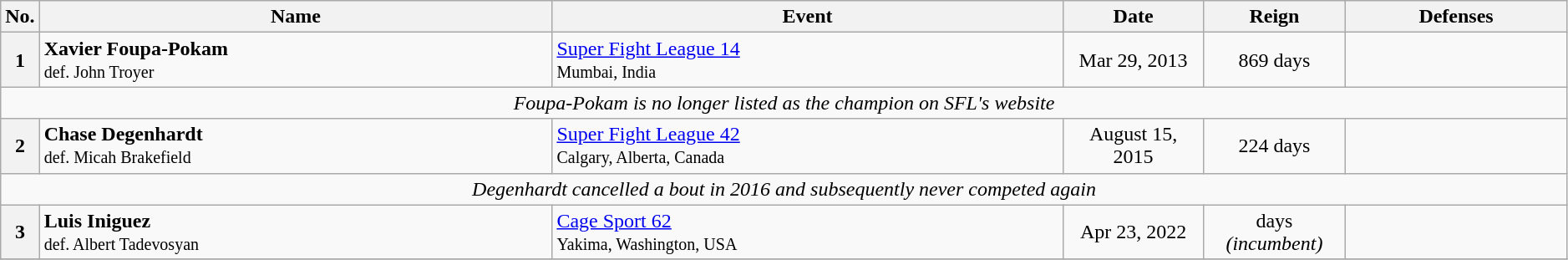<table class="wikitable" width="99%">
<tr>
<th width="2%">No.</th>
<th>Name</th>
<th>Event</th>
<th width="9%">Date</th>
<th width="9%">Reign</th>
<th>Defenses</th>
</tr>
<tr>
<th>1</th>
<td> <strong>Xavier Foupa-Pokam</strong><br><small>def. John Troyer</small></td>
<td><a href='#'>Super Fight League 14</a><br><small>Mumbai, India</small></td>
<td align="center">Mar 29, 2013</td>
<td align="center">869 days</td>
<td></td>
</tr>
<tr>
<td align="center" colspan="6"><em>Foupa-Pokam is no longer listed as the champion on SFL's website</em></td>
</tr>
<tr>
<th>2</th>
<td> <strong>Chase Degenhardt</strong><br><small>def. Micah Brakefield</small></td>
<td><a href='#'>Super Fight League 42</a><br><small>Calgary, Alberta, Canada</small></td>
<td align="center">August 15, 2015</td>
<td align="center">224 days</td>
<td></td>
</tr>
<tr>
<td align="center" colspan="6"><em>Degenhardt cancelled a bout in 2016 and subsequently never competed again</em></td>
</tr>
<tr>
<th>3</th>
<td> <strong>Luis Iniguez</strong><br><small>def. Albert Tadevosyan</small></td>
<td><a href='#'>Cage Sport 62</a><br><small>Yakima, Washington, USA</small></td>
<td align="center">Apr 23, 2022</td>
<td align="center"> days<br><em>(incumbent)</em></td>
<td></td>
</tr>
<tr>
</tr>
</table>
